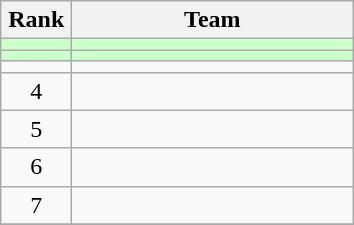<table class="wikitable" style="text-align: center;">
<tr>
<th width=40>Rank</th>
<th width=180>Team</th>
</tr>
<tr bgcolor=#CCFFCC>
<td></td>
<td style="text-align:left;"></td>
</tr>
<tr bgcolor=#CCFFCC>
<td></td>
<td style="text-align:left;"></td>
</tr>
<tr align=center>
<td></td>
<td style="text-align:left;"></td>
</tr>
<tr align=center>
<td>4</td>
<td style="text-align:left;"></td>
</tr>
<tr align=center>
<td>5</td>
<td style="text-align:left;"></td>
</tr>
<tr align=center>
<td>6</td>
<td style="text-align:left;"></td>
</tr>
<tr align=center>
<td>7</td>
<td style="text-align:left;"></td>
</tr>
<tr align=center>
</tr>
</table>
